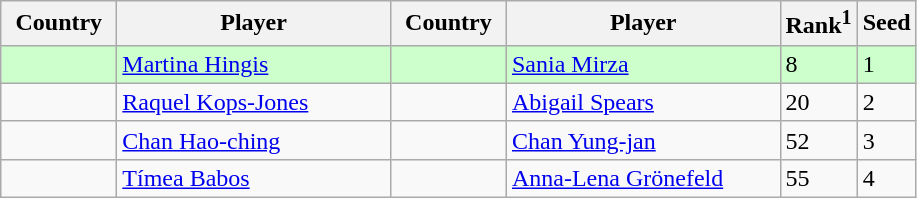<table class="sortable wikitable">
<tr>
<th width="70">Country</th>
<th width="175">Player</th>
<th width="70">Country</th>
<th width="175">Player</th>
<th>Rank<sup>1</sup></th>
<th>Seed</th>
</tr>
<tr style="background:#cfc;">
<td></td>
<td><a href='#'>Martina Hingis</a></td>
<td></td>
<td><a href='#'>Sania Mirza</a></td>
<td>8</td>
<td>1</td>
</tr>
<tr>
<td></td>
<td><a href='#'>Raquel Kops-Jones</a></td>
<td></td>
<td><a href='#'>Abigail Spears</a></td>
<td>20</td>
<td>2</td>
</tr>
<tr>
<td></td>
<td><a href='#'>Chan Hao-ching</a></td>
<td></td>
<td><a href='#'>Chan Yung-jan</a></td>
<td>52</td>
<td>3</td>
</tr>
<tr>
<td></td>
<td><a href='#'>Tímea Babos</a></td>
<td></td>
<td><a href='#'>Anna-Lena Grönefeld</a></td>
<td>55</td>
<td>4</td>
</tr>
</table>
